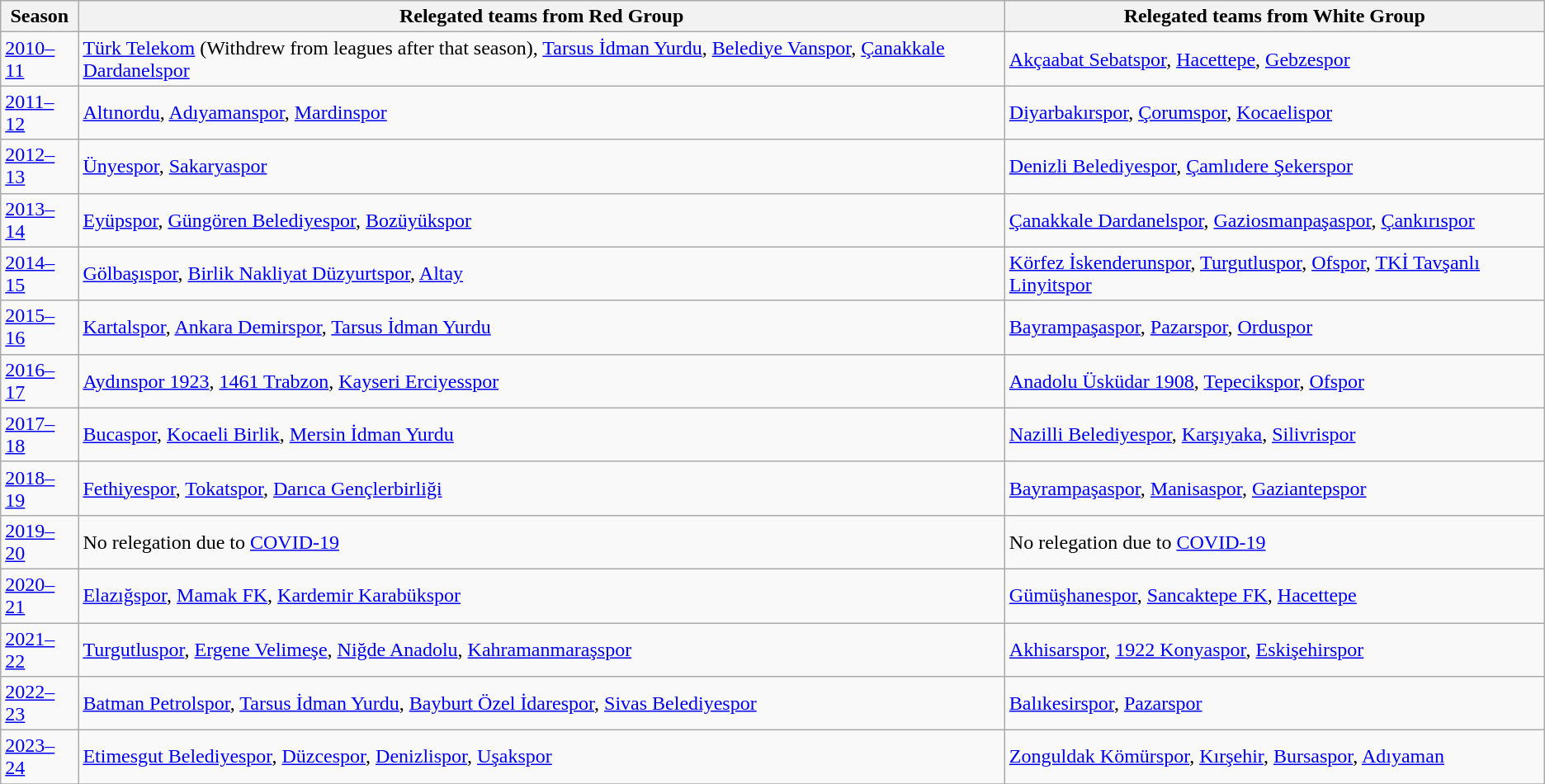<table class="wikitable" style="text-align:left;">
<tr>
<th>Season</th>
<th>Relegated teams from Red Group</th>
<th>Relegated teams from White Group</th>
</tr>
<tr>
<td><a href='#'>2010–11</a></td>
<td><a href='#'>Türk Telekom</a> (Withdrew from leagues after that season), <a href='#'>Tarsus İdman Yurdu</a>, <a href='#'>Belediye Vanspor</a>, <a href='#'>Çanakkale Dardanelspor</a></td>
<td><a href='#'>Akçaabat Sebatspor</a>, <a href='#'>Hacettepe</a>, <a href='#'>Gebzespor</a></td>
</tr>
<tr>
<td><a href='#'>2011–12</a></td>
<td><a href='#'>Altınordu</a>, <a href='#'>Adıyamanspor</a>, <a href='#'>Mardinspor</a></td>
<td><a href='#'>Diyarbakırspor</a>, <a href='#'>Çorumspor</a>, <a href='#'>Kocaelispor</a></td>
</tr>
<tr>
<td><a href='#'>2012–13</a></td>
<td><a href='#'>Ünyespor</a>, <a href='#'>Sakaryaspor</a></td>
<td><a href='#'>Denizli Belediyespor</a>, <a href='#'>Çamlıdere Şekerspor</a></td>
</tr>
<tr>
<td><a href='#'>2013–14</a></td>
<td><a href='#'>Eyüpspor</a>, <a href='#'>Güngören Belediyespor</a>, <a href='#'>Bozüyükspor</a></td>
<td><a href='#'>Çanakkale Dardanelspor</a>, <a href='#'>Gaziosmanpaşaspor</a>, <a href='#'>Çankırıspor</a></td>
</tr>
<tr>
<td><a href='#'>2014–15</a></td>
<td><a href='#'>Gölbaşıspor</a>, <a href='#'>Birlik Nakliyat Düzyurtspor</a>, <a href='#'>Altay</a></td>
<td><a href='#'>Körfez İskenderunspor</a>, <a href='#'>Turgutluspor</a>, <a href='#'>Ofspor</a>, <a href='#'>TKİ Tavşanlı Linyitspor</a></td>
</tr>
<tr>
<td><a href='#'>2015–16</a></td>
<td><a href='#'>Kartalspor</a>, <a href='#'>Ankara Demirspor</a>, <a href='#'>Tarsus İdman Yurdu</a></td>
<td><a href='#'>Bayrampaşaspor</a>, <a href='#'>Pazarspor</a>, <a href='#'>Orduspor</a></td>
</tr>
<tr>
<td><a href='#'>2016–17</a></td>
<td><a href='#'>Aydınspor 1923</a>, <a href='#'>1461 Trabzon</a>, <a href='#'>Kayseri Erciyesspor</a></td>
<td><a href='#'>Anadolu Üsküdar 1908</a>, <a href='#'>Tepecikspor</a>, <a href='#'>Ofspor</a></td>
</tr>
<tr>
<td><a href='#'>2017–18</a></td>
<td><a href='#'>Bucaspor</a>, <a href='#'>Kocaeli Birlik</a>, <a href='#'>Mersin İdman Yurdu</a></td>
<td><a href='#'>Nazilli Belediyespor</a>, <a href='#'>Karşıyaka</a>, <a href='#'>Silivrispor</a></td>
</tr>
<tr>
<td><a href='#'>2018–19</a></td>
<td><a href='#'>Fethiyespor</a>, <a href='#'>Tokatspor</a>, <a href='#'>Darıca Gençlerbirliği</a></td>
<td><a href='#'>Bayrampaşaspor</a>, <a href='#'>Manisaspor</a>, <a href='#'>Gaziantepspor</a></td>
</tr>
<tr>
<td><a href='#'>2019–20</a></td>
<td>No relegation due to <a href='#'>COVID-19</a></td>
<td>No relegation due to <a href='#'>COVID-19</a></td>
</tr>
<tr>
<td><a href='#'>2020–21</a></td>
<td><a href='#'>Elazığspor</a>, <a href='#'>Mamak FK</a>, <a href='#'>Kardemir Karabükspor</a></td>
<td><a href='#'>Gümüşhanespor</a>, <a href='#'>Sancaktepe FK</a>, <a href='#'>Hacettepe</a></td>
</tr>
<tr>
<td><a href='#'>2021–22</a></td>
<td><a href='#'>Turgutluspor</a>, <a href='#'>Ergene Velimeşe</a>, <a href='#'>Niğde Anadolu</a>, <a href='#'>Kahramanmaraşspor</a></td>
<td><a href='#'>Akhisarspor</a>, <a href='#'>1922 Konyaspor</a>, <a href='#'>Eskişehirspor</a></td>
</tr>
<tr>
<td><a href='#'>2022–23</a></td>
<td><a href='#'>Batman Petrolspor</a>, <a href='#'>Tarsus İdman Yurdu</a>, <a href='#'>Bayburt Özel İdarespor</a>, <a href='#'>Sivas Belediyespor</a></td>
<td><a href='#'>Balıkesirspor</a>, <a href='#'>Pazarspor</a></td>
</tr>
<tr>
<td><a href='#'>2023–24</a></td>
<td><a href='#'>Etimesgut Belediyespor</a>, <a href='#'>Düzcespor</a>, <a href='#'>Denizlispor</a>, <a href='#'>Uşakspor</a></td>
<td><a href='#'>Zonguldak Kömürspor</a>, <a href='#'>Kırşehir</a>, <a href='#'>Bursaspor</a>, <a href='#'>Adıyaman</a></td>
</tr>
<tr>
</tr>
</table>
